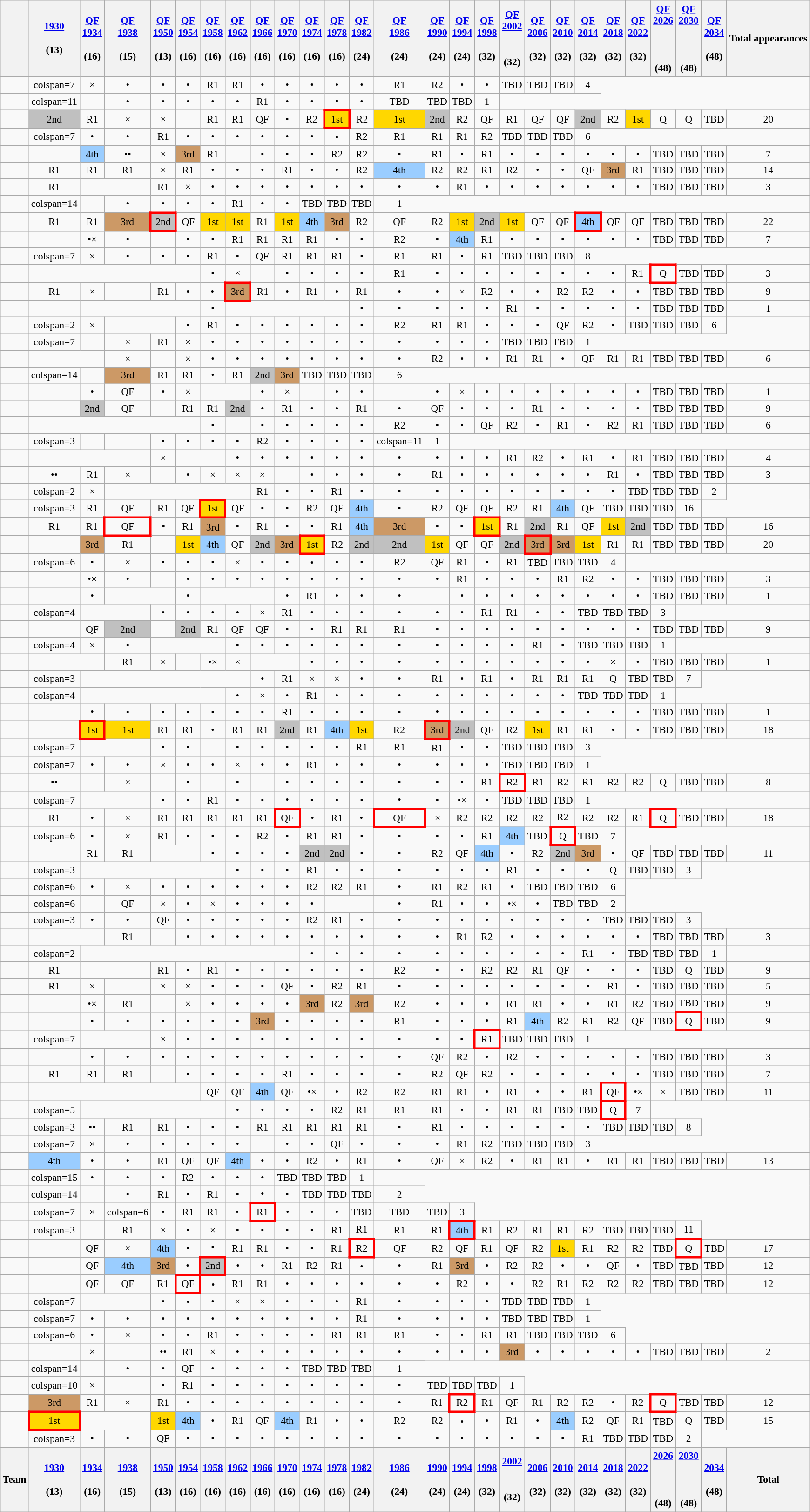<table class="wikitable sortable" style="text-align:center; font-size:90%;">
<tr>
<th></th>
<th class=unsortable><a href='#'>1930</a><br><br>(13)</th>
<th class=unsortable><a href='#'>QF</a><br><a href='#'>1934</a><br><br>(16)</th>
<th class=unsortable><a href='#'>QF</a><br><a href='#'>1938</a><br><br>(15)</th>
<th class=unsortable><a href='#'>QF</a><br><a href='#'>1950</a><br><br>(13)</th>
<th class=unsortable><a href='#'>QF</a><br><a href='#'>1954</a><br><br>(16)</th>
<th class=unsortable><a href='#'>QF</a><br><a href='#'>1958</a><br><br>(16)</th>
<th class=unsortable><a href='#'>QF</a><br><a href='#'>1962</a><br><br>(16)</th>
<th class=unsortable><a href='#'>QF</a><br><a href='#'>1966</a><br><br>(16)</th>
<th class=unsortable><a href='#'>QF</a><br><a href='#'>1970</a><br><br>(16)</th>
<th class=unsortable><a href='#'>QF</a><br><a href='#'>1974</a><br><br>(16)</th>
<th class=unsortable><a href='#'>QF</a><br><a href='#'>1978</a><br><br>(16)</th>
<th class=unsortable><a href='#'>QF</a><br><a href='#'>1982</a><br><br>(24)</th>
<th class=unsortable><a href='#'>QF</a><br><a href='#'>1986</a><br><br>(24)</th>
<th class=unsortable><a href='#'>QF</a><br><a href='#'>1990</a><br><br>(24)</th>
<th class=unsortable><a href='#'>QF</a><br><a href='#'>1994</a><br><br>(24)</th>
<th class=unsortable><a href='#'>QF</a><br><a href='#'>1998</a><br><br>(32)</th>
<th class=unsortable><a href='#'>QF</a><br><a href='#'>2002</a><br><br><br>(32)</th>
<th class=unsortable><a href='#'>QF</a><br><a href='#'>2006</a><br><br>(32)</th>
<th class=unsortable><a href='#'>QF</a><br><a href='#'>2010</a><br><br>(32)</th>
<th class=unsortable><a href='#'>QF</a><br><a href='#'>2014</a><br><br>(32)</th>
<th class=unsortable><a href='#'>QF</a><br><a href='#'>2018</a><br><br>(32)</th>
<th class=unsortable><a href='#'>QF</a><br><a href='#'>2022</a><br><br>(32)</th>
<th class=unsortable><a href='#'>QF</a><br><a href='#'>2026</a><br><br><br><br>(48)</th>
<th class=unsortable><a href='#'>QF</a><br><a href='#'>2030</a><br><br><br><br>(48)</th>
<th class=unsortable><a href='#'>QF</a><br><a href='#'>2034</a><br><br>(48)</th>
<th>Total appearances</th>
</tr>
<tr>
<td id="ALG" align=left></td>
<td>colspan=7 </td>
<td>×</td>
<td>•</td>
<td>•</td>
<td>•</td>
<td>R1<br></td>
<td>R1<br></td>
<td>•</td>
<td>•</td>
<td>•</td>
<td>•</td>
<td>•</td>
<td>R1<br></td>
<td>R2<br></td>
<td>•</td>
<td>•</td>
<td>TBD</td>
<td>TBD</td>
<td>TBD</td>
<td>4</td>
</tr>
<tr>
<td id="ANG" align=left></td>
<td>colspan=11 </td>
<td></td>
<td>•</td>
<td>•</td>
<td>•</td>
<td>•</td>
<td>•</td>
<td>R1<br></td>
<td>•</td>
<td>•</td>
<td>•</td>
<td>•</td>
<td>TBD</td>
<td>TBD</td>
<td>TBD</td>
<td>1</td>
</tr>
<tr>
<td id="ARG" align=left></td>
<td bgcolor=silver>2nd</td>
<td>R1<br></td>
<td>×</td>
<td>×</td>
<td></td>
<td>R1<br></td>
<td>R1<br></td>
<td>QF<br></td>
<td>•</td>
<td>R2<br></td>
<td bgcolor=gold style="border:3px solid red">1st</td>
<td>R2<br></td>
<td bgcolor="gold">1st</td>
<td bgcolor="silver">2nd</td>
<td>R2<br></td>
<td>QF<br></td>
<td>R1<br></td>
<td>QF<br></td>
<td>QF<br></td>
<td bgcolor="silver">2nd</td>
<td>R2<br></td>
<td bgcolor="gold">1st</td>
<td>Q</td>
<td>Q</td>
<td>TBD</td>
<td>20</td>
</tr>
<tr>
<td id="AUS" align=left></td>
<td>colspan=7 </td>
<td>•</td>
<td>•</td>
<td>R1<br></td>
<td>•</td>
<td>•</td>
<td>•</td>
<td>•</td>
<td>•</td>
<td>•</td>
<td>•</td>
<td>R2<br></td>
<td>R1<br></td>
<td>R1<br></td>
<td>R1<br></td>
<td>R2<br></td>
<td>TBD</td>
<td>TBD</td>
<td>TBD</td>
<td>6</td>
</tr>
<tr>
<td id="AUT" align=left></td>
<td></td>
<td bgcolor=#9acdff>4th</td>
<td>••</td>
<td>×</td>
<td bgcolor=#cc9966>3rd</td>
<td>R1<br></td>
<td></td>
<td>•</td>
<td>•</td>
<td>•</td>
<td>R2<br></td>
<td>R2<br></td>
<td>•</td>
<td>R1<br></td>
<td>•</td>
<td>R1<br></td>
<td>•</td>
<td>•</td>
<td>•</td>
<td>•</td>
<td>•</td>
<td>•</td>
<td>TBD</td>
<td>TBD</td>
<td>TBD</td>
<td>7</td>
</tr>
<tr>
<td id="BEL" align=left></td>
<td>R1<br></td>
<td>R1<br></td>
<td>R1<br></td>
<td>×</td>
<td>R1<br></td>
<td>•</td>
<td>•</td>
<td>•</td>
<td>R1<br></td>
<td>•</td>
<td>•</td>
<td>R2<br></td>
<td bgcolor=#9acdff>4th</td>
<td>R2<br></td>
<td>R2<br></td>
<td>R1<br></td>
<td>R2<br></td>
<td>•</td>
<td>•</td>
<td>QF<br></td>
<td bgcolor=#cc9966>3rd</td>
<td>R1<br></td>
<td>TBD</td>
<td>TBD</td>
<td>TBD</td>
<td>14</td>
</tr>
<tr>
<td id="BOL" align=left></td>
<td>R1<br></td>
<td colspan=2></td>
<td>R1<br></td>
<td>×</td>
<td>•</td>
<td>•</td>
<td>•</td>
<td>•</td>
<td>•</td>
<td>•</td>
<td>•</td>
<td>•</td>
<td>•</td>
<td>R1<br></td>
<td>•</td>
<td>•</td>
<td>•</td>
<td>•</td>
<td>•</td>
<td>•</td>
<td>•</td>
<td>TBD</td>
<td>TBD</td>
<td>TBD</td>
<td>3</td>
</tr>
<tr>
<td id="BIH" align=left></td>
<td>colspan=14 </td>
<td></td>
<td>•</td>
<td>•</td>
<td>•</td>
<td>•</td>
<td •>R1<br></td>
<td>•</td>
<td>•</td>
<td>TBD</td>
<td>TBD</td>
<td>TBD</td>
<td>1</td>
</tr>
<tr>
<td id="BRA" align=left></td>
<td>R1<br></td>
<td>R1<br></td>
<td bgcolor=#cc9966>3rd</td>
<td bgcolor=silver style="border: 3px solid red">2nd</td>
<td>QF<br></td>
<td bgcolor=gold>1st</td>
<td bgcolor=gold>1st</td>
<td>R1<br></td>
<td bgcolor=gold>1st</td>
<td bgcolor=#9acdff>4th</td>
<td bgcolor=#cc9966>3rd</td>
<td>R2<br></td>
<td>QF<br></td>
<td>R2<br></td>
<td bgcolor=gold>1st</td>
<td bgcolor=silver>2nd</td>
<td bgcolor=gold>1st</td>
<td>QF<br></td>
<td>QF<br></td>
<td bgcolor=#9acdff style="border: 3px solid red">4th</td>
<td>QF<br></td>
<td>QF<br></td>
<td>TBD</td>
<td>TBD</td>
<td>TBD</td>
<td>22</td>
</tr>
<tr>
<td id="BUL" align=left></td>
<td></td>
<td>•×</td>
<td>•</td>
<td></td>
<td>•</td>
<td>•</td>
<td>R1<br></td>
<td>R1<br></td>
<td>R1<br></td>
<td>R1<br></td>
<td>•</td>
<td>•</td>
<td>R2<br></td>
<td>•</td>
<td bgcolor=#9acdff>4th</td>
<td>R1<br></td>
<td>•</td>
<td>•</td>
<td>•</td>
<td>•</td>
<td>•</td>
<td>•</td>
<td>TBD</td>
<td>TBD</td>
<td>TBD</td>
<td>7</td>
</tr>
<tr>
<td id="CMR" align=left></td>
<td>colspan=7 </td>
<td>×</td>
<td>•</td>
<td>•</td>
<td>•</td>
<td>R1<br></td>
<td>•</td>
<td>QF<br></td>
<td>R1<br></td>
<td>R1<br></td>
<td>R1<br></td>
<td>•</td>
<td>R1<br></td>
<td>R1<br></td>
<td>•</td>
<td>R1<br></td>
<td>TBD</td>
<td>TBD</td>
<td>TBD</td>
<td>8</td>
</tr>
<tr>
<td id="CAN" align=left></td>
<td colspan=5></td>
<td>•</td>
<td>×</td>
<td></td>
<td>•</td>
<td>•</td>
<td>•</td>
<td>•</td>
<td>R1<br></td>
<td>•</td>
<td>•</td>
<td>•</td>
<td>•</td>
<td>•</td>
<td>•</td>
<td>•</td>
<td>•</td>
<td>R1<br></td>
<td style="border:3px solid red">Q</td>
<td>TBD</td>
<td>TBD</td>
<td>3</td>
</tr>
<tr>
<td id="CHI" align=left></td>
<td>R1<br></td>
<td>×</td>
<td></td>
<td>R1<br></td>
<td>•</td>
<td>•</td>
<td bgcolor=#cc9966 style="border: 3px solid red">3rd</td>
<td>R1<br></td>
<td>•</td>
<td>R1<br></td>
<td>•</td>
<td>R1<br></td>
<td>•</td>
<td>•</td>
<td>×</td>
<td>R2<br></td>
<td>•</td>
<td>•</td>
<td>R2<br></td>
<td>R2<br></td>
<td>•</td>
<td>•</td>
<td>TBD</td>
<td>TBD</td>
<td>TBD</td>
<td>9</td>
</tr>
<tr>
<td id="CHN" align=left></td>
<td></td>
<td colspan=4></td>
<td>•</td>
<td colspan=5></td>
<td>•</td>
<td>•</td>
<td>•</td>
<td>•</td>
<td>•</td>
<td>R1<br></td>
<td>•</td>
<td>•</td>
<td>•</td>
<td>•</td>
<td>•</td>
<td>TBD</td>
<td>TBD</td>
<td>TBD</td>
<td>1</td>
</tr>
<tr>
<td id="COL" align=left></td>
<td>colspan=2 </td>
<td>×</td>
<td colspan=2></td>
<td>•</td>
<td>R1<br></td>
<td>•</td>
<td>•</td>
<td>•</td>
<td>•</td>
<td>•</td>
<td>•</td>
<td>R2<br></td>
<td>R1<br></td>
<td>R1<br></td>
<td>•</td>
<td>•</td>
<td>•</td>
<td>QF<br></td>
<td>R2<br></td>
<td>•</td>
<td>TBD</td>
<td>TBD</td>
<td>TBD</td>
<td>6</td>
</tr>
<tr>
<td id="COD" align=left></td>
<td>colspan=7 </td>
<td></td>
<td>×</td>
<td>R1<br></td>
<td>×</td>
<td>•</td>
<td>•</td>
<td>•</td>
<td>•</td>
<td>•</td>
<td>•</td>
<td>•</td>
<td>•</td>
<td>•</td>
<td>•</td>
<td>•</td>
<td>TBD</td>
<td>TBD</td>
<td>TBD</td>
<td>1</td>
</tr>
<tr>
<td id="CRC" align=left></td>
<td colspan=2></td>
<td>×</td>
<td></td>
<td>×</td>
<td>•</td>
<td>•</td>
<td>•</td>
<td>•</td>
<td>•</td>
<td>•</td>
<td>•</td>
<td>•</td>
<td>R2<br></td>
<td>•</td>
<td>•</td>
<td>R1<br></td>
<td>R1<br></td>
<td>•</td>
<td>QF<br></td>
<td>R1<br></td>
<td>R1<br></td>
<td>TBD</td>
<td>TBD</td>
<td>TBD</td>
<td>6</td>
</tr>
<tr>
<td id="CRO" align=left></td>
<td>colspan=14 </td>
<td></td>
<td bgcolor=#cc9966>3rd</td>
<td>R1<br></td>
<td>R1<br></td>
<td>•</td>
<td>R1<br></td>
<td bgcolor=silver>2nd</td>
<td bgcolor=#cc9966>3rd</td>
<td>TBD</td>
<td>TBD</td>
<td>TBD</td>
<td>6</td>
</tr>
<tr>
<td id="CUB" align=left></td>
<td></td>
<td>•</td>
<td>QF<br></td>
<td>•</td>
<td>×</td>
<td colspan=2></td>
<td>•</td>
<td>×</td>
<td></td>
<td>•</td>
<td>•</td>
<td></td>
<td>•</td>
<td>×</td>
<td>•</td>
<td>•</td>
<td>•</td>
<td>•</td>
<td>•</td>
<td>•</td>
<td>•</td>
<td>TBD</td>
<td>TBD</td>
<td>TBD</td>
<td>1</td>
</tr>
<tr>
<td id="CZE" align=left></td>
<td></td>
<td bgcolor=silver>2nd</td>
<td>QF<br></td>
<td></td>
<td>R1<br></td>
<td>R1<br></td>
<td bgcolor=silver>2nd</td>
<td>•</td>
<td>R1<br></td>
<td>•</td>
<td>•</td>
<td>R1<br></td>
<td>•</td>
<td>QF<br></td>
<td>•</td>
<td>•</td>
<td>•</td>
<td>R1<br></td>
<td>•</td>
<td>•</td>
<td>•</td>
<td>•</td>
<td>TBD</td>
<td>TBD</td>
<td>TBD</td>
<td>9</td>
</tr>
<tr>
<td id="DEN" align=left></td>
<td colspan=5></td>
<td>•</td>
<td></td>
<td>•</td>
<td>•</td>
<td>•</td>
<td>•</td>
<td>•</td>
<td>R2<br></td>
<td>•</td>
<td>•</td>
<td>QF<br></td>
<td>R2<br></td>
<td>•</td>
<td>R1<br></td>
<td>•</td>
<td>R2<br></td>
<td>R1<br></td>
<td>TBD</td>
<td>TBD</td>
<td>TBD</td>
<td>6</td>
</tr>
<tr>
<td id="GDR" align=left></td>
<td>colspan=3 </td>
<td></td>
<td></td>
<td>•</td>
<td>•</td>
<td>•</td>
<td>•</td>
<td>R2<br></td>
<td>•</td>
<td>•</td>
<td>•</td>
<td>•</td>
<td>colspan=11 </td>
<td>1</td>
</tr>
<tr>
<td id="ECU" align=left></td>
<td colspan=3></td>
<td>×</td>
<td colspan=2></td>
<td>•</td>
<td>•</td>
<td>•</td>
<td>•</td>
<td>•</td>
<td>•</td>
<td>•</td>
<td>•</td>
<td>•</td>
<td>•</td>
<td>R1<br></td>
<td>R2<br></td>
<td>•</td>
<td>R1<br></td>
<td>•</td>
<td>R1<br></td>
<td>TBD</td>
<td>TBD</td>
<td>TBD</td>
<td>4</td>
</tr>
<tr>
<td id="EGY" align=left></td>
<td>••</td>
<td>R1<br></td>
<td>×</td>
<td></td>
<td>•</td>
<td>×</td>
<td>×</td>
<td>×</td>
<td></td>
<td>•</td>
<td>•</td>
<td>•</td>
<td>•</td>
<td>R1<br></td>
<td>•</td>
<td>•</td>
<td>•</td>
<td>•</td>
<td>•</td>
<td>•</td>
<td>R1<br></td>
<td>•</td>
<td>TBD</td>
<td>TBD</td>
<td>TBD</td>
<td>3</td>
</tr>
<tr>
<td id="SLV" align=left></td>
<td>colspan=2 </td>
<td>×</td>
<td colspan=5></td>
<td>R1<br></td>
<td>•</td>
<td>•</td>
<td>R1<br></td>
<td>•</td>
<td>•</td>
<td>•</td>
<td>•</td>
<td>•</td>
<td>•</td>
<td>•</td>
<td>•</td>
<td>•</td>
<td>•</td>
<td>TBD</td>
<td>TBD</td>
<td>TBD</td>
<td>2</td>
</tr>
<tr>
<td id="ENG" align=left></td>
<td>colspan=3 </td>
<td>R1<br></td>
<td>QF<br></td>
<td>R1<br></td>
<td>QF<br></td>
<td bgcolor=gold style="border: 3px solid red">1st</td>
<td>QF<br></td>
<td>•</td>
<td>•</td>
<td>R2<br></td>
<td>QF<br></td>
<td bgcolor=#9acdff>4th</td>
<td>•</td>
<td>R2<br></td>
<td>QF<br></td>
<td>QF<br></td>
<td>R2<br></td>
<td>R1<br></td>
<td bgcolor=#9acdff>4th</td>
<td>QF<br></td>
<td>TBD</td>
<td>TBD</td>
<td>TBD</td>
<td>16</td>
</tr>
<tr>
<td id="FRA" align=left></td>
<td>R1<br></td>
<td>R1<br></td>
<td style="border: 3px solid red">QF<br></td>
<td>•</td>
<td>R1<br></td>
<td bgcolor=#cc9966>3rd</td>
<td>•</td>
<td>R1<br></td>
<td>•</td>
<td>•</td>
<td>R1<br></td>
<td bgcolor=#9acdff>4th</td>
<td bgcolor=#cc9966>3rd</td>
<td>•</td>
<td>•</td>
<td bgcolor=gold style="border: 3px solid red">1st</td>
<td>R1<br></td>
<td bgcolor=silver>2nd</td>
<td>R1<br></td>
<td>QF<br></td>
<td bgcolor=gold>1st</td>
<td bgcolor=silver>2nd</td>
<td>TBD</td>
<td>TBD</td>
<td>TBD</td>
<td>16</td>
</tr>
<tr>
<td id="GER" align=left></td>
<td></td>
<td bgcolor=#cc9966>3rd</td>
<td>R1<br></td>
<td></td>
<td bgcolor=gold>1st</td>
<td bgcolor=#9acdff>4th</td>
<td>QF<br></td>
<td bgcolor=silver>2nd</td>
<td bgcolor=#cc9966>3rd</td>
<td bgcolor=gold style="border: 3px solid red">1st</td>
<td>R2<br></td>
<td bgcolor=silver>2nd</td>
<td bgcolor=silver>2nd</td>
<td bgcolor=gold>1st</td>
<td>QF<br></td>
<td>QF<br></td>
<td bgcolor=silver>2nd</td>
<td bgcolor=#cc9966 style="border: 3px solid red">3rd</td>
<td bgcolor=#cc9966>3rd</td>
<td bgcolor=gold>1st</td>
<td>R1<br></td>
<td>R1<br></td>
<td>TBD</td>
<td>TBD</td>
<td>TBD</td>
<td>20</td>
</tr>
<tr>
<td id="GHA" align=left></td>
<td>colspan=6 </td>
<td>•</td>
<td>×</td>
<td>•</td>
<td>•</td>
<td>•</td>
<td>×</td>
<td>•</td>
<td>•</td>
<td>•</td>
<td>•</td>
<td>•</td>
<td>R2<br></td>
<td>QF<br></td>
<td>R1<br></td>
<td>•</td>
<td>R1<br></td>
<td>TBD</td>
<td>TBD</td>
<td>TBD</td>
<td>4</td>
</tr>
<tr>
<td id="GRE" align=left></td>
<td></td>
<td>•×</td>
<td>•</td>
<td></td>
<td>•</td>
<td>•</td>
<td>•</td>
<td>•</td>
<td>•</td>
<td>•</td>
<td>•</td>
<td>•</td>
<td>•</td>
<td>•</td>
<td>R1<br></td>
<td>•</td>
<td>•</td>
<td>•</td>
<td>R1<br></td>
<td>R2<br></td>
<td>•</td>
<td>•</td>
<td>TBD</td>
<td>TBD</td>
<td>TBD</td>
<td>3</td>
</tr>
<tr>
<td id="HAI" align=left></td>
<td></td>
<td>•</td>
<td colspan=2></td>
<td>•</td>
<td colspan=3></td>
<td>•</td>
<td>R1<br></td>
<td>•</td>
<td>•</td>
<td>•</td>
<td></td>
<td>•</td>
<td>•</td>
<td>•</td>
<td>•</td>
<td>•</td>
<td>•</td>
<td>•</td>
<td>•</td>
<td>TBD</td>
<td>TBD</td>
<td>TBD</td>
<td>1</td>
</tr>
<tr>
<td id="HON" align=left></td>
<td>colspan=4 </td>
<td colspan=2></td>
<td>•</td>
<td>•</td>
<td>•</td>
<td>•</td>
<td>×</td>
<td>R1<br></td>
<td>•</td>
<td>•</td>
<td>•</td>
<td>•</td>
<td>•</td>
<td>•</td>
<td>R1<br></td>
<td>R1<br></td>
<td>•</td>
<td>•</td>
<td>TBD</td>
<td>TBD</td>
<td>TBD</td>
<td>3</td>
</tr>
<tr>
<td id="HUN" align=left></td>
<td></td>
<td>QF<br></td>
<td bgcolor=silver>2nd</td>
<td></td>
<td bgcolor=silver>2nd</td>
<td>R1<br></td>
<td>QF<br></td>
<td>QF<br></td>
<td>•</td>
<td>•</td>
<td>R1<br></td>
<td>R1<br></td>
<td>R1<br></td>
<td>•</td>
<td>•</td>
<td>•</td>
<td>•</td>
<td>•</td>
<td>•</td>
<td>•</td>
<td>•</td>
<td>•</td>
<td>TBD</td>
<td>TBD</td>
<td>TBD</td>
<td>9</td>
</tr>
<tr>
<td id="ISL" align=left></td>
<td>colspan=4 </td>
<td>×</td>
<td>•</td>
<td colspan=3></td>
<td>•</td>
<td>•</td>
<td>•</td>
<td>•</td>
<td>•</td>
<td>•</td>
<td>•</td>
<td>•</td>
<td>•</td>
<td>•</td>
<td>•</td>
<td>R1<br></td>
<td>•</td>
<td>TBD</td>
<td>TBD</td>
<td>TBD</td>
<td>1</td>
</tr>
<tr>
<td id="IDN" align=left></td>
<td colspan=2></td>
<td>R1<br></td>
<td>×</td>
<td></td>
<td>•×</td>
<td>×</td>
<td colspan=2></td>
<td>•</td>
<td>•</td>
<td>•</td>
<td>•</td>
<td>•</td>
<td>•</td>
<td>•</td>
<td>•</td>
<td>•</td>
<td>•</td>
<td>•</td>
<td>×</td>
<td>•</td>
<td>TBD</td>
<td>TBD</td>
<td>TBD</td>
<td>1</td>
</tr>
<tr>
<td id="IRN" align=left></td>
<td>colspan=3 </td>
<td colspan=6></td>
<td>•</td>
<td>R1<br></td>
<td>×</td>
<td>×</td>
<td>•</td>
<td>•</td>
<td>R1<br></td>
<td>•</td>
<td>R1<br></td>
<td>•</td>
<td>R1<br></td>
<td>R1<br></td>
<td>R1<br></td>
<td>Q</td>
<td>TBD</td>
<td>TBD</td>
<td>7</td>
</tr>
<tr>
<td id="IRQ" align=left></td>
<td>colspan=4 </td>
<td colspan=5></td>
<td>•</td>
<td>×</td>
<td>•</td>
<td>R1<br></td>
<td>•</td>
<td>•</td>
<td>•</td>
<td>•</td>
<td>•</td>
<td>•</td>
<td>•</td>
<td>•</td>
<td>•</td>
<td>TBD</td>
<td>TBD</td>
<td>TBD</td>
<td>1</td>
</tr>
<tr>
<td id="ISR" align=left></td>
<td></td>
<td>•</td>
<td>•</td>
<td>•</td>
<td>•</td>
<td>•</td>
<td>•</td>
<td>•</td>
<td>R1<br></td>
<td>•</td>
<td>•</td>
<td>•</td>
<td>•</td>
<td>•</td>
<td>•</td>
<td>•</td>
<td>•</td>
<td>•</td>
<td>•</td>
<td>•</td>
<td>•</td>
<td>•</td>
<td>TBD</td>
<td>TBD</td>
<td>TBD</td>
<td>1</td>
</tr>
<tr>
<td id="ITA" align=left></td>
<td></td>
<td bgcolor=gold style="border: 3px solid red">1st</td>
<td bgcolor=gold>1st</td>
<td>R1<br></td>
<td>R1<br></td>
<td>•</td>
<td>R1<br></td>
<td>R1<br></td>
<td bgcolor=silver>2nd</td>
<td>R1<br></td>
<td bgcolor=#9acdff>4th</td>
<td bgcolor=gold>1st</td>
<td>R2<br></td>
<td bgcolor=#cc9966 style="border: 3px solid red">3rd</td>
<td bgcolor=silver>2nd</td>
<td>QF<br></td>
<td>R2<br></td>
<td bgcolor=gold>1st</td>
<td>R1<br></td>
<td>R1<br></td>
<td>•</td>
<td>•</td>
<td>TBD</td>
<td>TBD</td>
<td>TBD</td>
<td>18</td>
</tr>
<tr>
<td id="CIV" align=left></td>
<td>colspan=7 </td>
<td colspan=2></td>
<td>•</td>
<td>•</td>
<td></td>
<td>•</td>
<td>•</td>
<td>•</td>
<td>•</td>
<td>•</td>
<td>R1<br></td>
<td>R1<br></td>
<td>R1<br></td>
<td>•</td>
<td>•</td>
<td>TBD</td>
<td>TBD</td>
<td>TBD</td>
<td>3</td>
</tr>
<tr>
<td id="JAM" align=left></td>
<td>colspan=7 </td>
<td>•</td>
<td>•</td>
<td>×</td>
<td>•</td>
<td>•</td>
<td>×</td>
<td>•</td>
<td>•</td>
<td>R1<br></td>
<td>•</td>
<td>•</td>
<td>•</td>
<td>•</td>
<td>•</td>
<td>•</td>
<td>TBD</td>
<td>TBD</td>
<td>TBD</td>
<td>1</td>
</tr>
<tr>
<td id="JPN" align=left></td>
<td>••</td>
<td></td>
<td>×</td>
<td></td>
<td>•</td>
<td></td>
<td>•</td>
<td></td>
<td>•</td>
<td>•</td>
<td>•</td>
<td>•</td>
<td>•</td>
<td>•</td>
<td>•</td>
<td>R1<br></td>
<td style="border: 3px solid red">R2<br></td>
<td>R1<br></td>
<td>R2<br></td>
<td>R1<br></td>
<td>R2<br></td>
<td>R2<br></td>
<td>Q</td>
<td>TBD</td>
<td>TBD</td>
<td>8</td>
</tr>
<tr>
<td id="KUW" align=left></td>
<td>colspan=7 </td>
<td colspan=2></td>
<td>•</td>
<td>•</td>
<td>R1<br></td>
<td>•</td>
<td>•</td>
<td>•</td>
<td>•</td>
<td>•</td>
<td>•</td>
<td>•</td>
<td>•</td>
<td>•×</td>
<td>•</td>
<td>TBD</td>
<td>TBD</td>
<td>TBD</td>
<td>1</td>
</tr>
<tr>
<td id="MEX" align=left></td>
<td>R1<br></td>
<td>•</td>
<td>×</td>
<td>R1<br></td>
<td>R1<br></td>
<td>R1<br></td>
<td>R1<br></td>
<td>R1<br></td>
<td style="border: 3px solid red">QF<br></td>
<td>•</td>
<td>R1<br></td>
<td>•</td>
<td style="border: 3px solid red">QF<br></td>
<td>×</td>
<td>R2<br></td>
<td>R2<br></td>
<td>R2<br></td>
<td>R2<br></td>
<td>R2<br></td>
<td>R2<br></td>
<td>R2<br></td>
<td>R1<br></td>
<td style="border:3px solid red">Q</td>
<td>TBD</td>
<td>TBD</td>
<td>18</td>
</tr>
<tr>
<td id="MAR" align=left></td>
<td>colspan=6 </td>
<td>•</td>
<td>×</td>
<td>R1<br></td>
<td>•</td>
<td>•</td>
<td>•</td>
<td>R2<br></td>
<td>•</td>
<td>R1<br></td>
<td>R1<br></td>
<td>•</td>
<td>•</td>
<td>•</td>
<td>•</td>
<td>R1<br></td>
<td bgcolor=#9acdff>4th</td>
<td>TBD</td>
<td style="border: 3px solid red">Q</td>
<td>TBD</td>
<td>7</td>
</tr>
<tr>
<td id="NED" align=left></td>
<td></td>
<td>R1<br></td>
<td>R1<br></td>
<td colspan=2></td>
<td>•</td>
<td>•</td>
<td>•</td>
<td>•</td>
<td bgcolor=silver>2nd</td>
<td bgcolor=silver>2nd</td>
<td>•</td>
<td>•</td>
<td>R2<br></td>
<td>QF<br></td>
<td bgcolor=#9acdff>4th</td>
<td>•</td>
<td>R2<br></td>
<td bgcolor=silver>2nd</td>
<td bgcolor=#cc9966>3rd</td>
<td>•</td>
<td>QF<br></td>
<td>TBD</td>
<td>TBD</td>
<td>TBD</td>
<td>11</td>
</tr>
<tr>
<td id="NZL" align=left></td>
<td>colspan=3 </td>
<td colspan=5></td>
<td>•</td>
<td>•</td>
<td>•</td>
<td>R1<br></td>
<td>•</td>
<td>•</td>
<td>•</td>
<td>•</td>
<td>•</td>
<td>•</td>
<td>R1<br></td>
<td>•</td>
<td>•</td>
<td>•</td>
<td>Q</td>
<td>TBD</td>
<td>TBD</td>
<td>3</td>
</tr>
<tr>
<td id="NGA" align=left></td>
<td>colspan=6 </td>
<td>•</td>
<td>×</td>
<td>•</td>
<td>•</td>
<td>•</td>
<td>•</td>
<td>•</td>
<td>•</td>
<td>R2<br></td>
<td>R2<br></td>
<td>R1<br></td>
<td>•</td>
<td>R1<br></td>
<td>R2<br></td>
<td>R1<br></td>
<td>•</td>
<td>TBD</td>
<td>TBD</td>
<td>TBD</td>
<td>6</td>
</tr>
<tr>
<td id="PRK" align=left></td>
<td>colspan=6 </td>
<td></td>
<td>QF<br></td>
<td>×</td>
<td>•</td>
<td>×</td>
<td>•</td>
<td>•</td>
<td>•</td>
<td>•</td>
<td colspan=2></td>
<td>•</td>
<td>R1<br></td>
<td>•</td>
<td>•</td>
<td>•×</td>
<td>•</td>
<td>TBD</td>
<td>TBD</td>
<td>2</td>
</tr>
<tr>
<td id="NIR" align=left></td>
<td>colspan=3 </td>
<td>•</td>
<td>•</td>
<td>QF<br></td>
<td>•</td>
<td>•</td>
<td>•</td>
<td>•</td>
<td>•</td>
<td>R2<br></td>
<td>R1<br></td>
<td>•</td>
<td>•</td>
<td>•</td>
<td>•</td>
<td>•</td>
<td>•</td>
<td>•</td>
<td>•</td>
<td>•</td>
<td>TBD</td>
<td>TBD</td>
<td>TBD</td>
<td>3</td>
</tr>
<tr>
<td id="NOR" align=left></td>
<td colspan=2></td>
<td>R1<br></td>
<td></td>
<td>•</td>
<td>•</td>
<td>•</td>
<td>•</td>
<td>•</td>
<td>•</td>
<td>•</td>
<td>•</td>
<td>•</td>
<td>•</td>
<td>R1<br></td>
<td>R2<br></td>
<td>•</td>
<td>•</td>
<td>•</td>
<td>•</td>
<td>•</td>
<td>•</td>
<td>TBD</td>
<td>TBD</td>
<td>TBD</td>
<td>3</td>
</tr>
<tr>
<td id="PAN" align=left></td>
<td>colspan=2 </td>
<td colspan=8></td>
<td>•</td>
<td>•</td>
<td>•</td>
<td>•</td>
<td>•</td>
<td>•</td>
<td>•</td>
<td>•</td>
<td>•</td>
<td>•</td>
<td>R1<br></td>
<td>•</td>
<td>TBD</td>
<td>TBD</td>
<td>TBD</td>
<td>1</td>
</tr>
<tr>
<td id="PAR" align=left></td>
<td>R1<br></td>
<td colspan=2></td>
<td>R1<br></td>
<td>•</td>
<td>R1<br></td>
<td>•</td>
<td>•</td>
<td>•</td>
<td>•</td>
<td>•</td>
<td>•</td>
<td>R2<br></td>
<td>•</td>
<td>•</td>
<td>R2<br></td>
<td>R2<br></td>
<td>R1<br></td>
<td>QF<br></td>
<td>•</td>
<td>•</td>
<td>•</td>
<td>TBD</td>
<td>Q</td>
<td>TBD</td>
<td>9</td>
</tr>
<tr>
<td id="PER" align=left></td>
<td>R1<br></td>
<td>×</td>
<td></td>
<td>×</td>
<td>×</td>
<td>•</td>
<td>•</td>
<td>•</td>
<td>QF<br></td>
<td>•</td>
<td>R2<br></td>
<td>R1<br></td>
<td>•</td>
<td>•</td>
<td>•</td>
<td>•</td>
<td>•</td>
<td>•</td>
<td>•</td>
<td>•</td>
<td>R1<br></td>
<td>•</td>
<td>TBD</td>
<td>TBD</td>
<td>TBD</td>
<td>5</td>
</tr>
<tr>
<td id="POL" align=left></td>
<td></td>
<td>•×</td>
<td>R1<br></td>
<td></td>
<td>×</td>
<td>•</td>
<td>•</td>
<td>•</td>
<td>•</td>
<td bgcolor=#cc9966>3rd</td>
<td>R2<br></td>
<td bgcolor=#cc9966>3rd</td>
<td>R2<br></td>
<td>•</td>
<td>•</td>
<td>•</td>
<td>R1<br></td>
<td>R1<br></td>
<td>•</td>
<td>•</td>
<td>R1<br></td>
<td>R2<br></td>
<td>TBD</td>
<td>TBD</td>
<td>TBD</td>
<td>9</td>
</tr>
<tr>
<td id="POR" align=left></td>
<td></td>
<td>•</td>
<td>•</td>
<td>•</td>
<td>•</td>
<td>•</td>
<td>•</td>
<td bgcolor=#cc9966>3rd</td>
<td>•</td>
<td>•</td>
<td>•</td>
<td>•</td>
<td>R1<br></td>
<td>•</td>
<td>•</td>
<td>•</td>
<td>R1<br></td>
<td bgcolor=#9acdff>4th</td>
<td>R2<br></td>
<td>R1<br></td>
<td>R2<br></td>
<td>QF<br></td>
<td>TBD</td>
<td style="border: 3px solid red">Q</td>
<td>TBD</td>
<td>9</td>
</tr>
<tr>
<td id="QAT" align=left></td>
<td>colspan=7 </td>
<td colspan=2></td>
<td>×</td>
<td>•</td>
<td>•</td>
<td>•</td>
<td>•</td>
<td>•</td>
<td>•</td>
<td>•</td>
<td>•</td>
<td>•</td>
<td>•</td>
<td>•</td>
<td style="border:3px solid red">R1<br></td>
<td>TBD</td>
<td>TBD</td>
<td>TBD</td>
<td>1</td>
</tr>
<tr>
<td id="IRL" align=left></td>
<td></td>
<td>•</td>
<td>•</td>
<td>•</td>
<td>•</td>
<td>•</td>
<td>•</td>
<td>•</td>
<td>•</td>
<td>•</td>
<td>•</td>
<td>•</td>
<td>•</td>
<td>QF<br></td>
<td>R2<br></td>
<td>•</td>
<td>R2<br></td>
<td>•</td>
<td>•</td>
<td>•</td>
<td>•</td>
<td>•</td>
<td>TBD</td>
<td>TBD</td>
<td>TBD</td>
<td>3</td>
</tr>
<tr>
<td id="ROU" align=left></td>
<td>R1<br></td>
<td>R1<br></td>
<td>R1<br></td>
<td></td>
<td>•</td>
<td>•</td>
<td>•</td>
<td>•</td>
<td>R1<br></td>
<td>•</td>
<td>•</td>
<td>•</td>
<td>•</td>
<td>R2<br></td>
<td>QF<br></td>
<td>R2<br></td>
<td>•</td>
<td>•</td>
<td>•</td>
<td>•</td>
<td>•</td>
<td>•</td>
<td>TBD</td>
<td>TBD</td>
<td>TBD</td>
<td>7</td>
</tr>
<tr>
<td id="RUS" align=left></td>
<td colspan=5></td>
<td>QF<br></td>
<td>QF<br></td>
<td bgcolor=#9acdff>4th</td>
<td>QF<br></td>
<td>•×</td>
<td>•</td>
<td>R2<br></td>
<td>R2<br></td>
<td>R1<br></td>
<td>R1<br></td>
<td>•</td>
<td>R1<br></td>
<td>•</td>
<td>•</td>
<td>R1<br></td>
<td style="border: 3px solid red">QF<br></td>
<td>•×</td>
<td>×</td>
<td>TBD</td>
<td>TBD</td>
<td>11</td>
</tr>
<tr>
<td id="KSA" align=left></td>
<td>colspan=5 </td>
<td colspan=5></td>
<td>•</td>
<td>•</td>
<td>•</td>
<td>•</td>
<td>R2<br></td>
<td>R1<br></td>
<td>R1<br></td>
<td>R1<br></td>
<td>•</td>
<td>•</td>
<td>R1<br></td>
<td>R1<br></td>
<td>TBD</td>
<td>TBD</td>
<td style="border: 3px solid red">Q</td>
<td>7</td>
</tr>
<tr>
<td id="SCO" align=left></td>
<td>colspan=3 </td>
<td>••</td>
<td>R1<br></td>
<td>R1<br></td>
<td>•</td>
<td>•</td>
<td>•</td>
<td>R1<br></td>
<td>R1<br></td>
<td>R1<br></td>
<td>R1<br></td>
<td>R1<br></td>
<td>•</td>
<td>R1<br></td>
<td>•</td>
<td>•</td>
<td>•</td>
<td>•</td>
<td>•</td>
<td>•</td>
<td>TBD</td>
<td>TBD</td>
<td>TBD</td>
<td>8</td>
</tr>
<tr>
<td id="SEN" align=left></td>
<td>colspan=7 </td>
<td>×</td>
<td>•</td>
<td>•</td>
<td>•</td>
<td>•</td>
<td>•</td>
<td></td>
<td>•</td>
<td>•</td>
<td>QF<br></td>
<td>•</td>
<td>•</td>
<td>•</td>
<td>R1<br></td>
<td>R2<br></td>
<td>TBD</td>
<td>TBD</td>
<td>TBD</td>
<td>3</td>
</tr>
<tr>
<td id="SRB" align=left></td>
<td bgcolor=#9acdff>4th</td>
<td>•</td>
<td>•</td>
<td>R1<br></td>
<td>QF<br></td>
<td>QF<br></td>
<td bgcolor=#9acdff>4th</td>
<td>•</td>
<td>•</td>
<td>R2<br></td>
<td>•</td>
<td>R1<br></td>
<td>•</td>
<td>QF<br></td>
<td>×</td>
<td>R2<br></td>
<td>•</td>
<td>R1<br></td>
<td>R1<br></td>
<td>•</td>
<td>R1<br></td>
<td>R1<br></td>
<td>TBD</td>
<td>TBD</td>
<td>TBD</td>
<td>13</td>
</tr>
<tr>
<td id="SVK" align=left></td>
<td>colspan=15 </td>
<td>•</td>
<td>•</td>
<td>•</td>
<td>R2<br></td>
<td>•</td>
<td>•</td>
<td>•</td>
<td>TBD</td>
<td>TBD</td>
<td>TBD</td>
<td>1</td>
</tr>
<tr>
<td id="SVN" align=left></td>
<td>colspan=14 </td>
<td></td>
<td>•</td>
<td>R1<br></td>
<td>•</td>
<td>R1<br></td>
<td>•</td>
<td>•</td>
<td>•</td>
<td>TBD</td>
<td>TBD</td>
<td>TBD</td>
<td>2</td>
</tr>
<tr>
<td id="RSA" align=left></td>
<td>colspan=7 </td>
<td>×</td>
<td>colspan=6 </td>
<td>•</td>
<td>R1<br></td>
<td>R1<br></td>
<td>•</td>
<td style="border: 3px solid red">R1<br></td>
<td>•</td>
<td>•</td>
<td>•</td>
<td>TBD</td>
<td>TBD</td>
<td>TBD</td>
<td>3</td>
</tr>
<tr>
<td id="KOR" align=left></td>
<td>colspan=3 </td>
<td></td>
<td>R1<br></td>
<td>×</td>
<td>•</td>
<td>×</td>
<td>•</td>
<td>•</td>
<td>•</td>
<td>•</td>
<td>R1<br></td>
<td>R1<br></td>
<td>R1<br></td>
<td>R1<br></td>
<td bgcolor=#9acdff style="border: 3px solid red">4th</td>
<td>R1<br></td>
<td>R2<br></td>
<td>R1<br></td>
<td>R1<br></td>
<td>R2<br></td>
<td>TBD</td>
<td>TBD</td>
<td>TBD</td>
<td>11</td>
</tr>
<tr>
<td id="ESP" align=left></td>
<td></td>
<td>QF<br></td>
<td>×</td>
<td bgcolor=#9acdff>4th</td>
<td>•</td>
<td>•</td>
<td>R1<br></td>
<td>R1<br></td>
<td>•</td>
<td>•</td>
<td>R1<br></td>
<td style="border: 3px solid red">R2<br></td>
<td>QF<br></td>
<td>R2<br></td>
<td>QF<br></td>
<td>R1<br></td>
<td>QF<br></td>
<td>R2<br></td>
<td bgcolor=gold>1st</td>
<td>R1<br></td>
<td>R2<br></td>
<td>R2<br></td>
<td>TBD</td>
<td style="border: 3px solid red">Q</td>
<td>TBD</td>
<td>17</td>
</tr>
<tr>
<td id="SWE" align=left></td>
<td></td>
<td>QF<br></td>
<td bgcolor=#9acdff>4th</td>
<td bgcolor=#cc9966>3rd</td>
<td>•</td>
<td bgcolor=silver style="border: 3px solid red">2nd</td>
<td>•</td>
<td>•</td>
<td>R1<br></td>
<td>R2<br></td>
<td>R1<br></td>
<td>•</td>
<td>•</td>
<td>R1<br></td>
<td bgcolor=#cc9966>3rd</td>
<td>•</td>
<td>R2<br></td>
<td>R2<br></td>
<td>•</td>
<td>•</td>
<td>QF<br></td>
<td>•</td>
<td>TBD</td>
<td>TBD</td>
<td>TBD</td>
<td>12</td>
</tr>
<tr>
<td id="SUI" align=left></td>
<td></td>
<td>QF<br></td>
<td>QF<br></td>
<td>R1<br></td>
<td style="border: 3px solid red">QF<br></td>
<td>•</td>
<td>R1<br></td>
<td>R1<br></td>
<td>•</td>
<td>•</td>
<td>•</td>
<td>•</td>
<td>•</td>
<td>•</td>
<td>R2<br></td>
<td>•</td>
<td>•</td>
<td>R2<br></td>
<td>R1<br></td>
<td>R2<br></td>
<td>R2<br></td>
<td>R2<br></td>
<td>TBD</td>
<td>TBD</td>
<td>TBD</td>
<td>12</td>
</tr>
<tr>
<td id="TOG" align=left></td>
<td>colspan=7 </td>
<td colspan=2></td>
<td>•</td>
<td>•</td>
<td>•</td>
<td>×</td>
<td>×</td>
<td>•</td>
<td>•</td>
<td>•</td>
<td>R1<br></td>
<td>•</td>
<td>•</td>
<td>•</td>
<td>•</td>
<td>TBD</td>
<td>TBD</td>
<td>TBD</td>
<td>1</td>
</tr>
<tr>
<td id="TRI" align=left></td>
<td>colspan=7 </td>
<td>•</td>
<td>•</td>
<td>•</td>
<td>•</td>
<td>•</td>
<td>•</td>
<td>•</td>
<td>•</td>
<td>•</td>
<td>•</td>
<td>R1<br></td>
<td>•</td>
<td>•</td>
<td>•</td>
<td>•</td>
<td>TBD</td>
<td>TBD</td>
<td>TBD</td>
<td>1</td>
</tr>
<tr>
<td id="TUN" align=left></td>
<td>colspan=6 </td>
<td>•</td>
<td>×</td>
<td>•</td>
<td>•</td>
<td>R1<br></td>
<td>•</td>
<td>•</td>
<td>•</td>
<td>•</td>
<td>R1<br></td>
<td>R1<br></td>
<td>R1<br></td>
<td>•</td>
<td>•</td>
<td>R1<br></td>
<td>R1<br></td>
<td>TBD</td>
<td>TBD</td>
<td>TBD</td>
<td>6</td>
</tr>
<tr>
<td id="TUR" align=left></td>
<td></td>
<td>×</td>
<td></td>
<td>••</td>
<td>R1<br></td>
<td>×</td>
<td>•</td>
<td>•</td>
<td>•</td>
<td>•</td>
<td>•</td>
<td>•</td>
<td>•</td>
<td>•</td>
<td>•</td>
<td>•</td>
<td bgcolor=#cc9966>3rd</td>
<td>•</td>
<td>•</td>
<td>•</td>
<td>•</td>
<td>•</td>
<td>TBD</td>
<td>TBD</td>
<td>TBD</td>
<td>2</td>
</tr>
<tr T>
</tr>
<tr>
<td id="UKR" align=left></td>
<td>colspan=14 </td>
<td></td>
<td>•</td>
<td>•</td>
<td>QF<br></td>
<td>•</td>
<td>•</td>
<td>•</td>
<td>•</td>
<td>TBD</td>
<td>TBD</td>
<td>TBD</td>
<td>1</td>
</tr>
<tr>
<td id="UAE" align=left></td>
<td>colspan=10 </td>
<td>×</td>
<td></td>
<td>•</td>
<td>R1<br></td>
<td>•</td>
<td>•</td>
<td>•</td>
<td>•</td>
<td>•</td>
<td>•</td>
<td>•</td>
<td>•</td>
<td>TBD</td>
<td>TBD</td>
<td>TBD</td>
<td>1</td>
</tr>
<tr>
<td id="USA" align=left></td>
<td bgcolor=#cc9966>3rd</td>
<td>R1<br></td>
<td>×</td>
<td>R1<br></td>
<td>•</td>
<td>•</td>
<td>•</td>
<td>•</td>
<td>•</td>
<td>•</td>
<td>•</td>
<td>•</td>
<td>•</td>
<td>R1<br></td>
<td style="border: 3px solid red">R2<br></td>
<td>R1<br></td>
<td>QF<br></td>
<td>R1<br></td>
<td>R2<br></td>
<td>R2<br></td>
<td>•</td>
<td>R2<br></td>
<td style="border:3px solid red">Q</td>
<td>TBD</td>
<td>TBD</td>
<td>12</td>
</tr>
<tr>
<td id="URU" align=left></td>
<td bgcolor=gold style="border: 3px solid red">1st</td>
<td colspan=2></td>
<td bgcolor=gold>1st</td>
<td bgcolor=#9acdff>4th</td>
<td>•</td>
<td>R1<br></td>
<td>QF<br></td>
<td bgcolor=#9acdff>4th</td>
<td>R1<br></td>
<td>•</td>
<td>•</td>
<td>R2<br></td>
<td>R2<br></td>
<td>•</td>
<td>•</td>
<td>R1<br></td>
<td>•</td>
<td bgcolor=#9acdff>4th</td>
<td>R2<br></td>
<td>QF<br></td>
<td>R1<br></td>
<td>TBD</td>
<td>Q</td>
<td>TBD</td>
<td>15</td>
</tr>
<tr>
<td id="WAL" align=left></td>
<td>colspan=3 </td>
<td>•</td>
<td>•</td>
<td>QF<br></td>
<td>•</td>
<td>•</td>
<td>•</td>
<td>•</td>
<td>•</td>
<td>•</td>
<td>•</td>
<td>•</td>
<td>•</td>
<td>•</td>
<td>•</td>
<td>•</td>
<td>•</td>
<td>•</td>
<td>•</td>
<td>R1<br></td>
<td>TBD</td>
<td>TBD</td>
<td>TBD</td>
<td>2</td>
</tr>
<tr>
<th>Team</th>
<th><a href='#'>1930</a><br><br>(13)</th>
<th><a href='#'>1934</a><br><br>(16)</th>
<th><a href='#'>1938</a><br><br>(15)</th>
<th><a href='#'>1950</a><br><br>(13)</th>
<th><a href='#'>1954</a><br><br>(16)</th>
<th><a href='#'>1958</a><br><br>(16)</th>
<th><a href='#'>1962</a><br><br>(16)</th>
<th><a href='#'>1966</a><br><br>(16)</th>
<th><a href='#'>1970</a><br><br>(16)</th>
<th><a href='#'>1974</a><br><br>(16)</th>
<th><a href='#'>1978</a><br><br>(16)</th>
<th><a href='#'>1982</a><br><br>(24)</th>
<th><a href='#'>1986</a><br><br>(24)</th>
<th><a href='#'>1990</a><br><br>(24)</th>
<th><a href='#'>1994</a><br><br>(24)</th>
<th><a href='#'>1998</a><br><br>(32)</th>
<th><a href='#'>2002</a><br><br><br>(32)</th>
<th><a href='#'>2006</a><br><br>(32)</th>
<th><a href='#'>2010</a><br><br>(32)</th>
<th><a href='#'>2014</a><br><br>(32)</th>
<th><a href='#'>2018</a><br><br>(32)</th>
<th><a href='#'>2022</a><br><br>(32)</th>
<th><a href='#'>2026</a><br><br><br><br>(48)</th>
<th><a href='#'>2030</a><br><br><br><br>(48)</th>
<th><a href='#'>2034</a><br><br>(48)</th>
<th>Total</th>
</tr>
</table>
